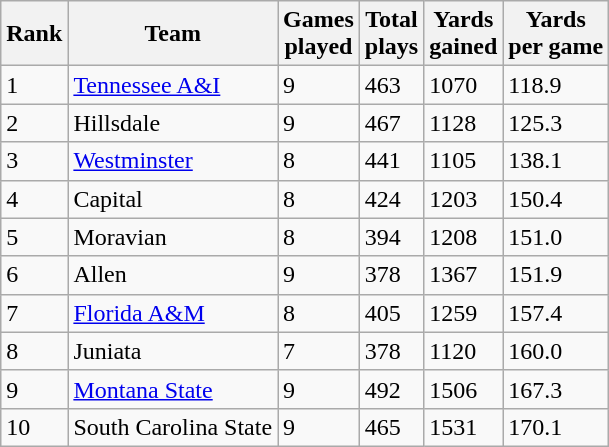<table class="wikitable sortable">
<tr>
<th>Rank</th>
<th>Team</th>
<th>Games<br>played</th>
<th>Total<br>plays</th>
<th>Yards<br>gained</th>
<th>Yards<br>per game</th>
</tr>
<tr>
<td>1</td>
<td><a href='#'>Tennessee A&I</a></td>
<td>9</td>
<td>463</td>
<td>1070</td>
<td>118.9</td>
</tr>
<tr>
<td>2</td>
<td>Hillsdale</td>
<td>9</td>
<td>467</td>
<td>1128</td>
<td>125.3</td>
</tr>
<tr>
<td>3</td>
<td><a href='#'>Westminster</a></td>
<td>8</td>
<td>441</td>
<td>1105</td>
<td>138.1</td>
</tr>
<tr>
<td>4</td>
<td>Capital</td>
<td>8</td>
<td>424</td>
<td>1203</td>
<td>150.4</td>
</tr>
<tr>
<td>5</td>
<td>Moravian</td>
<td>8</td>
<td>394</td>
<td>1208</td>
<td>151.0</td>
</tr>
<tr>
<td>6</td>
<td>Allen</td>
<td>9</td>
<td>378</td>
<td>1367</td>
<td>151.9</td>
</tr>
<tr>
<td>7</td>
<td><a href='#'>Florida A&M</a></td>
<td>8</td>
<td>405</td>
<td>1259</td>
<td>157.4</td>
</tr>
<tr>
<td>8</td>
<td>Juniata</td>
<td>7</td>
<td>378</td>
<td>1120</td>
<td>160.0</td>
</tr>
<tr>
<td>9</td>
<td><a href='#'>Montana State</a></td>
<td>9</td>
<td>492</td>
<td>1506</td>
<td>167.3</td>
</tr>
<tr>
<td>10</td>
<td>South Carolina State</td>
<td>9</td>
<td>465</td>
<td>1531</td>
<td>170.1</td>
</tr>
</table>
